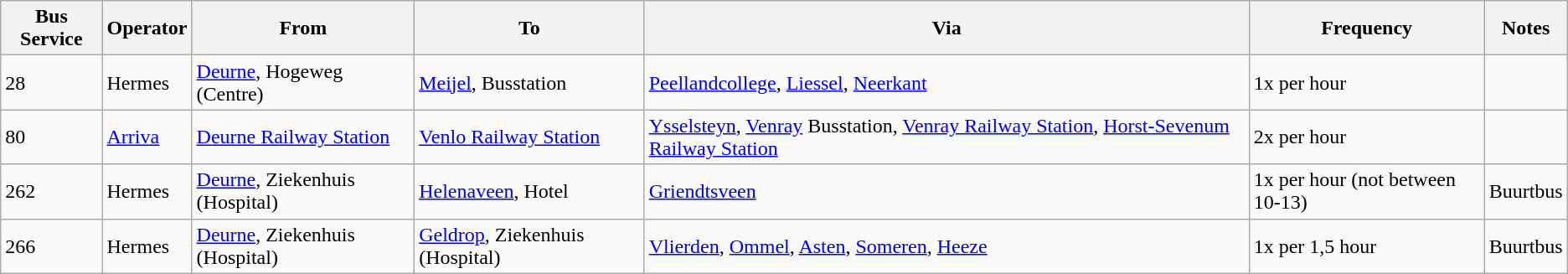<table class="wikitable vatop">
<tr>
<th>Bus Service</th>
<th>Operator</th>
<th>From</th>
<th>To</th>
<th>Via</th>
<th>Frequency</th>
<th>Notes</th>
</tr>
<tr>
<td>28</td>
<td>Hermes</td>
<td><a href='#'>Deurne</a>, Hogeweg (Centre)</td>
<td><a href='#'>Meijel</a>, Busstation</td>
<td><a href='#'>Peellandcollege</a>, <a href='#'>Liessel</a>, <a href='#'>Neerkant</a></td>
<td>1x per hour</td>
<td></td>
</tr>
<tr>
<td>80</td>
<td><a href='#'>Arriva</a></td>
<td><a href='#'>Deurne Railway Station</a></td>
<td><a href='#'>Venlo Railway Station</a></td>
<td><a href='#'>Ysselsteyn</a>, <a href='#'>Venray</a> Busstation, <a href='#'>Venray Railway Station</a>, <a href='#'>Horst-Sevenum Railway Station</a></td>
<td>2x per hour</td>
<td></td>
</tr>
<tr>
<td>262</td>
<td>Hermes</td>
<td><a href='#'>Deurne</a>, Ziekenhuis (Hospital)</td>
<td><a href='#'>Helenaveen</a>, Hotel</td>
<td><a href='#'>Griendtsveen</a></td>
<td>1x per hour (not between 10-13)</td>
<td>Buurtbus</td>
</tr>
<tr>
<td>266</td>
<td>Hermes</td>
<td><a href='#'>Deurne</a>, Ziekenhuis (Hospital)</td>
<td><a href='#'>Geldrop</a>, Ziekenhuis (Hospital)</td>
<td><a href='#'>Vlierden</a>, <a href='#'>Ommel</a>, <a href='#'>Asten</a>, <a href='#'>Someren</a>, <a href='#'>Heeze</a></td>
<td>1x per 1,5 hour</td>
<td>Buurtbus</td>
</tr>
</table>
